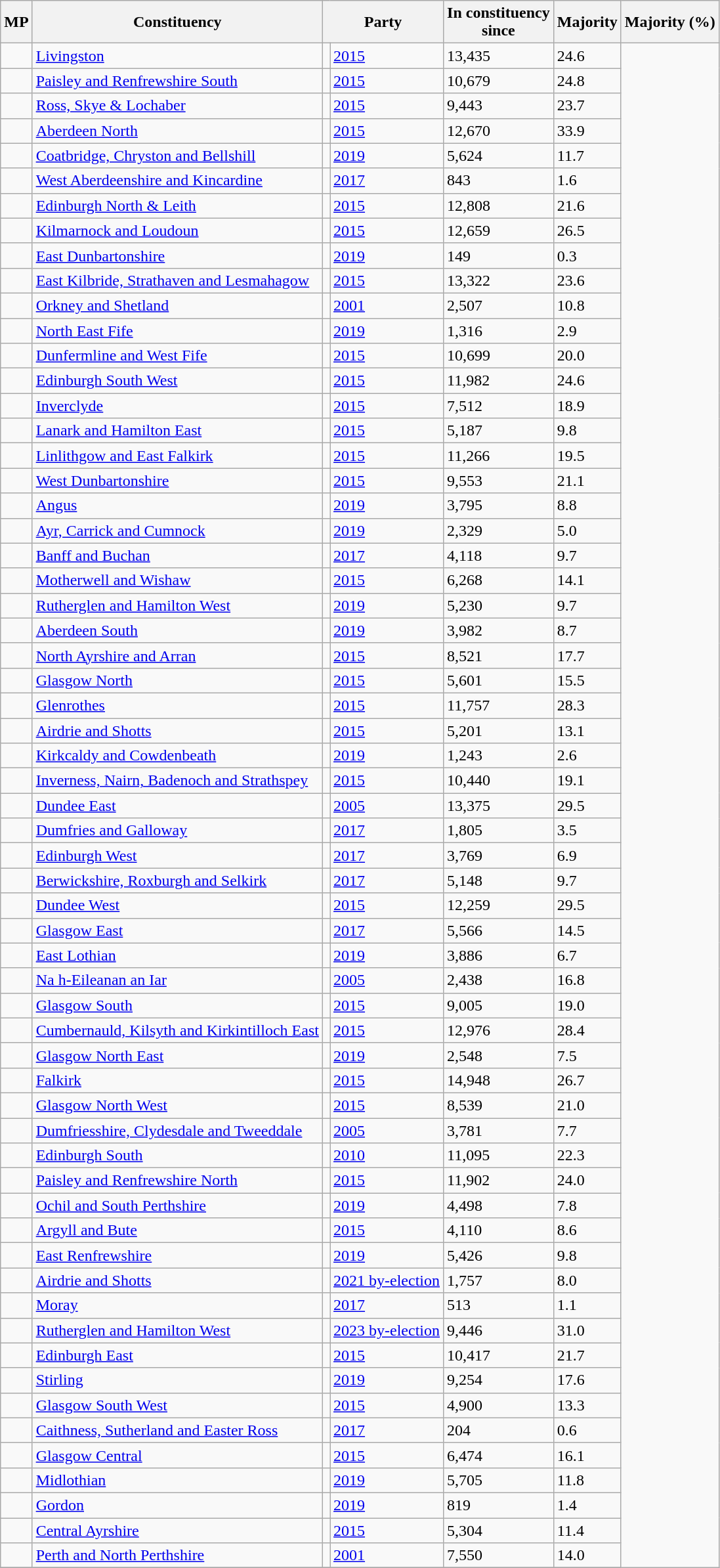<table class="wikitable sortable">
<tr>
<th>MP</th>
<th>Constituency</th>
<th colspan="2">Party</th>
<th>In constituency<br>since</th>
<th>Majority</th>
<th>Majority (%)</th>
</tr>
<tr>
<td></td>
<td><a href='#'>Livingston</a></td>
<td></td>
<td><a href='#'>2015</a></td>
<td>13,435</td>
<td>24.6</td>
</tr>
<tr>
<td></td>
<td><a href='#'>Paisley and Renfrewshire South</a></td>
<td></td>
<td><a href='#'>2015</a></td>
<td>10,679</td>
<td>24.8</td>
</tr>
<tr>
<td></td>
<td><a href='#'>Ross, Skye & Lochaber</a></td>
<td></td>
<td><a href='#'>2015</a></td>
<td>9,443</td>
<td>23.7</td>
</tr>
<tr>
<td></td>
<td><a href='#'>Aberdeen North</a></td>
<td></td>
<td><a href='#'>2015</a></td>
<td>12,670</td>
<td>33.9</td>
</tr>
<tr>
<td></td>
<td><a href='#'>Coatbridge, Chryston and Bellshill</a></td>
<td></td>
<td><a href='#'>2019</a></td>
<td>5,624</td>
<td>11.7</td>
</tr>
<tr>
<td></td>
<td><a href='#'>West Aberdeenshire and Kincardine</a></td>
<td></td>
<td><a href='#'>2017</a></td>
<td>843</td>
<td>1.6</td>
</tr>
<tr>
<td></td>
<td><a href='#'>Edinburgh North & Leith</a></td>
<td></td>
<td><a href='#'>2015</a></td>
<td>12,808</td>
<td>21.6</td>
</tr>
<tr>
<td></td>
<td><a href='#'>Kilmarnock and Loudoun</a></td>
<td></td>
<td><a href='#'>2015</a></td>
<td>12,659</td>
<td>26.5</td>
</tr>
<tr>
<td></td>
<td><a href='#'>East Dunbartonshire</a></td>
<td></td>
<td><a href='#'>2019</a></td>
<td>149</td>
<td>0.3</td>
</tr>
<tr>
<td></td>
<td><a href='#'>East Kilbride, Strathaven and Lesmahagow</a></td>
<td></td>
<td><a href='#'>2015</a></td>
<td>13,322</td>
<td>23.6</td>
</tr>
<tr>
<td></td>
<td><a href='#'>Orkney and Shetland</a></td>
<td></td>
<td><a href='#'>2001</a></td>
<td>2,507</td>
<td>10.8</td>
</tr>
<tr>
<td></td>
<td><a href='#'>North East Fife</a></td>
<td></td>
<td><a href='#'>2019</a></td>
<td>1,316</td>
<td>2.9</td>
</tr>
<tr>
<td></td>
<td><a href='#'>Dunfermline and West Fife</a></td>
<td></td>
<td><a href='#'>2015</a></td>
<td>10,699</td>
<td>20.0</td>
</tr>
<tr>
<td></td>
<td><a href='#'>Edinburgh South West</a></td>
<td></td>
<td><a href='#'>2015</a></td>
<td>11,982</td>
<td>24.6</td>
</tr>
<tr>
<td></td>
<td><a href='#'>Inverclyde</a></td>
<td></td>
<td><a href='#'>2015</a></td>
<td>7,512</td>
<td>18.9</td>
</tr>
<tr>
<td></td>
<td><a href='#'>Lanark and Hamilton East</a></td>
<td></td>
<td><a href='#'>2015</a></td>
<td>5,187</td>
<td>9.8</td>
</tr>
<tr>
<td></td>
<td><a href='#'>Linlithgow and East Falkirk</a></td>
<td></td>
<td><a href='#'>2015</a></td>
<td>11,266</td>
<td>19.5</td>
</tr>
<tr>
<td></td>
<td><a href='#'>West Dunbartonshire</a></td>
<td></td>
<td><a href='#'>2015</a></td>
<td>9,553</td>
<td>21.1</td>
</tr>
<tr>
<td></td>
<td><a href='#'>Angus</a></td>
<td></td>
<td><a href='#'>2019</a></td>
<td>3,795</td>
<td>8.8</td>
</tr>
<tr>
<td></td>
<td><a href='#'>Ayr, Carrick and Cumnock</a></td>
<td></td>
<td><a href='#'>2019</a></td>
<td>2,329</td>
<td>5.0</td>
</tr>
<tr>
<td></td>
<td><a href='#'>Banff and Buchan</a></td>
<td></td>
<td><a href='#'>2017</a></td>
<td>4,118</td>
<td>9.7</td>
</tr>
<tr>
<td></td>
<td><a href='#'>Motherwell and Wishaw</a></td>
<td></td>
<td><a href='#'>2015</a></td>
<td>6,268</td>
<td>14.1</td>
</tr>
<tr>
<td><em></em></td>
<td><a href='#'>Rutherglen and Hamilton West</a></td>
<td></td>
<td><a href='#'>2019</a></td>
<td>5,230</td>
<td>9.7</td>
</tr>
<tr>
<td></td>
<td><a href='#'>Aberdeen South</a></td>
<td></td>
<td><a href='#'>2019</a></td>
<td>3,982</td>
<td>8.7</td>
</tr>
<tr>
<td></td>
<td><a href='#'>North Ayrshire and Arran</a></td>
<td></td>
<td><a href='#'>2015</a></td>
<td>8,521</td>
<td>17.7</td>
</tr>
<tr>
<td></td>
<td><a href='#'>Glasgow North</a></td>
<td></td>
<td><a href='#'>2015</a></td>
<td>5,601</td>
<td>15.5</td>
</tr>
<tr>
<td></td>
<td><a href='#'>Glenrothes</a></td>
<td></td>
<td><a href='#'>2015</a></td>
<td>11,757</td>
<td>28.3</td>
</tr>
<tr>
<td><em></em></td>
<td><a href='#'>Airdrie and Shotts</a></td>
<td></td>
<td><a href='#'>2015</a></td>
<td>5,201</td>
<td>13.1</td>
</tr>
<tr>
<td></td>
<td><a href='#'>Kirkcaldy and Cowdenbeath</a></td>
<td></td>
<td><a href='#'>2019</a></td>
<td>1,243</td>
<td>2.6</td>
</tr>
<tr>
<td></td>
<td><a href='#'>Inverness, Nairn, Badenoch and Strathspey</a></td>
<td></td>
<td><a href='#'>2015</a></td>
<td>10,440</td>
<td>19.1</td>
</tr>
<tr>
<td></td>
<td><a href='#'>Dundee East</a></td>
<td></td>
<td><a href='#'>2005</a></td>
<td>13,375</td>
<td>29.5</td>
</tr>
<tr>
<td></td>
<td><a href='#'>Dumfries and Galloway</a></td>
<td></td>
<td><a href='#'>2017</a></td>
<td>1,805</td>
<td>3.5</td>
</tr>
<tr>
<td></td>
<td><a href='#'>Edinburgh West</a></td>
<td></td>
<td><a href='#'>2017</a></td>
<td>3,769</td>
<td>6.9</td>
</tr>
<tr>
<td></td>
<td><a href='#'>Berwickshire, Roxburgh and Selkirk</a></td>
<td></td>
<td><a href='#'>2017</a></td>
<td>5,148</td>
<td>9.7</td>
</tr>
<tr>
<td></td>
<td><a href='#'>Dundee West</a></td>
<td></td>
<td><a href='#'>2015</a></td>
<td>12,259</td>
<td>29.5</td>
</tr>
<tr>
<td></td>
<td><a href='#'>Glasgow East</a></td>
<td></td>
<td><a href='#'>2017</a></td>
<td>5,566</td>
<td>14.5</td>
</tr>
<tr>
<td></td>
<td><a href='#'>East Lothian</a></td>
<td></td>
<td><a href='#'>2019</a></td>
<td>3,886</td>
<td>6.7</td>
</tr>
<tr>
<td></td>
<td><a href='#'>Na h-Eileanan an Iar</a></td>
<td></td>
<td><a href='#'>2005</a></td>
<td>2,438</td>
<td>16.8</td>
</tr>
<tr>
<td></td>
<td><a href='#'>Glasgow South</a></td>
<td></td>
<td><a href='#'>2015</a></td>
<td>9,005</td>
<td>19.0</td>
</tr>
<tr>
<td></td>
<td><a href='#'>Cumbernauld, Kilsyth and Kirkintilloch East</a></td>
<td></td>
<td><a href='#'>2015</a></td>
<td>12,976</td>
<td>28.4</td>
</tr>
<tr>
<td></td>
<td><a href='#'>Glasgow North East</a></td>
<td></td>
<td><a href='#'>2019</a></td>
<td>2,548</td>
<td>7.5</td>
</tr>
<tr>
<td></td>
<td><a href='#'>Falkirk</a></td>
<td></td>
<td><a href='#'>2015</a></td>
<td>14,948</td>
<td>26.7</td>
</tr>
<tr>
<td></td>
<td><a href='#'>Glasgow North West</a></td>
<td></td>
<td><a href='#'>2015</a></td>
<td>8,539</td>
<td>21.0</td>
</tr>
<tr>
<td></td>
<td><a href='#'>Dumfriesshire, Clydesdale and Tweeddale</a></td>
<td></td>
<td><a href='#'>2005</a></td>
<td>3,781</td>
<td>7.7</td>
</tr>
<tr>
<td></td>
<td><a href='#'>Edinburgh South</a></td>
<td></td>
<td><a href='#'>2010</a></td>
<td>11,095</td>
<td>22.3</td>
</tr>
<tr>
<td></td>
<td><a href='#'>Paisley and Renfrewshire North</a></td>
<td></td>
<td><a href='#'>2015</a></td>
<td>11,902</td>
<td>24.0</td>
</tr>
<tr>
<td></td>
<td><a href='#'>Ochil and South Perthshire</a></td>
<td></td>
<td><a href='#'>2019</a></td>
<td>4,498</td>
<td>7.8</td>
</tr>
<tr>
<td></td>
<td><a href='#'>Argyll and Bute</a></td>
<td></td>
<td><a href='#'>2015</a></td>
<td>4,110</td>
<td>8.6</td>
</tr>
<tr>
<td></td>
<td><a href='#'>East Renfrewshire</a></td>
<td></td>
<td><a href='#'>2019</a></td>
<td>5,426</td>
<td>9.8</td>
</tr>
<tr>
<td></td>
<td><a href='#'>Airdrie and Shotts</a></td>
<td></td>
<td><a href='#'>2021 by-election</a></td>
<td>1,757</td>
<td>8.0</td>
</tr>
<tr>
<td></td>
<td><a href='#'>Moray</a></td>
<td></td>
<td><a href='#'>2017</a></td>
<td>513</td>
<td>1.1</td>
</tr>
<tr>
<td></td>
<td><a href='#'>Rutherglen and Hamilton West</a></td>
<td></td>
<td><a href='#'>2023 by-election</a></td>
<td>9,446</td>
<td>31.0</td>
</tr>
<tr>
<td></td>
<td><a href='#'>Edinburgh East</a></td>
<td></td>
<td><a href='#'>2015</a></td>
<td>10,417</td>
<td>21.7</td>
</tr>
<tr>
<td></td>
<td><a href='#'>Stirling</a></td>
<td></td>
<td><a href='#'>2019</a></td>
<td>9,254</td>
<td>17.6</td>
</tr>
<tr>
<td></td>
<td><a href='#'>Glasgow South West</a></td>
<td></td>
<td><a href='#'>2015</a></td>
<td>4,900</td>
<td>13.3</td>
</tr>
<tr>
<td></td>
<td><a href='#'>Caithness, Sutherland and Easter Ross</a></td>
<td></td>
<td><a href='#'>2017</a></td>
<td>204</td>
<td>0.6</td>
</tr>
<tr>
<td></td>
<td><a href='#'>Glasgow Central</a></td>
<td></td>
<td><a href='#'>2015</a></td>
<td>6,474</td>
<td>16.1</td>
</tr>
<tr>
<td></td>
<td><a href='#'>Midlothian</a></td>
<td></td>
<td><a href='#'>2019</a></td>
<td>5,705</td>
<td>11.8</td>
</tr>
<tr>
<td></td>
<td><a href='#'>Gordon</a></td>
<td></td>
<td><a href='#'>2019</a></td>
<td>819</td>
<td>1.4</td>
</tr>
<tr>
<td></td>
<td><a href='#'>Central Ayrshire</a></td>
<td></td>
<td><a href='#'>2015</a></td>
<td>5,304</td>
<td>11.4</td>
</tr>
<tr>
<td></td>
<td><a href='#'>Perth and North Perthshire</a></td>
<td></td>
<td><a href='#'>2001</a></td>
<td>7,550</td>
<td>14.0</td>
</tr>
<tr>
</tr>
</table>
